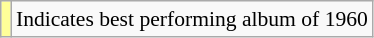<table class="wikitable" style="font-size:90%;">
<tr>
<td style="background-color:#FFFF99"></td>
<td>Indicates best performing album of 1960</td>
</tr>
</table>
